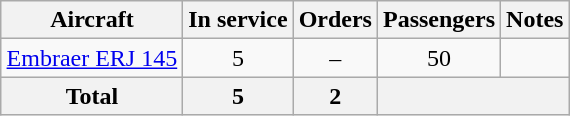<table class="wikitable" style="margin:1em auto; border-collapse:collapse;text-align:center">
<tr>
<th>Aircraft</th>
<th>In service</th>
<th>Orders</th>
<th>Passengers</th>
<th>Notes</th>
</tr>
<tr>
<td><a href='#'>Embraer ERJ 145</a></td>
<td>5</td>
<td>–</td>
<td>50</td>
<td></td>
</tr>
<tr>
<th>Total</th>
<th>5</th>
<th>2</th>
<th colspan=2></th>
</tr>
</table>
